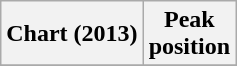<table class="wikitable plainrowheaders" style="text-align:center">
<tr>
<th scope="col">Chart (2013)</th>
<th scope="col">Peak<br>position</th>
</tr>
<tr>
</tr>
</table>
